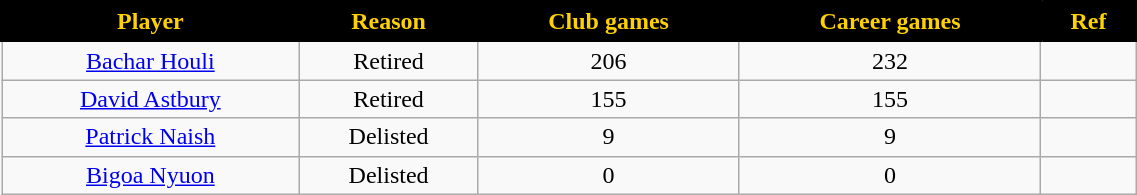<table class="wikitable" style="text-align:center; font-size:100%; width:60%">
<tr>
<th style="background:black; color:#FED102; border: solid black 2px;">Player</th>
<th style="background:black; color:#FED102; border: solid black 2px;">Reason</th>
<th style="background:black; color:#FED102; border: solid black 2px;">Club games</th>
<th style="background:black; color:#FED102; border: solid black 2px;">Career games</th>
<th style="background:black; color:#FED102; border: solid black 2px;">Ref</th>
</tr>
<tr>
<td><a href='#'>Bachar Houli</a></td>
<td>Retired</td>
<td>206</td>
<td>232</td>
<td></td>
</tr>
<tr>
<td><a href='#'>David Astbury</a></td>
<td>Retired</td>
<td>155</td>
<td>155</td>
<td></td>
</tr>
<tr>
<td><a href='#'>Patrick Naish</a></td>
<td>Delisted</td>
<td>9</td>
<td>9</td>
<td></td>
</tr>
<tr>
<td><a href='#'>Bigoa Nyuon</a></td>
<td>Delisted</td>
<td>0</td>
<td>0</td>
<td></td>
</tr>
</table>
